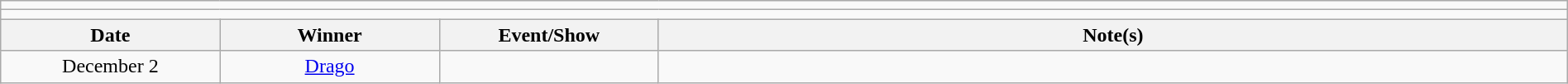<table class="wikitable" style="text-align:center; width:100%;">
<tr>
<td colspan="5"></td>
</tr>
<tr>
<td colspan="5"><strong></strong></td>
</tr>
<tr>
<th width=14%>Date</th>
<th width=14%>Winner</th>
<th width=14%>Event/Show</th>
<th width=58%>Note(s)</th>
</tr>
<tr>
<td>December 2</td>
<td><a href='#'>Drago</a></td>
<td></td>
<td align=left></td>
</tr>
</table>
